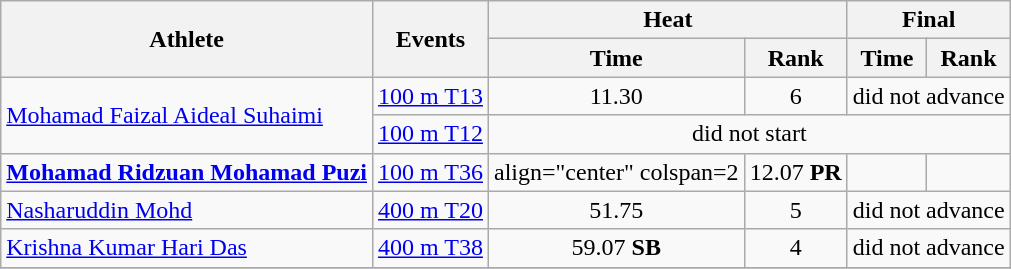<table class=wikitable>
<tr>
<th rowspan="2">Athlete</th>
<th rowspan="2">Events</th>
<th colspan="2">Heat</th>
<th colspan="2">Final</th>
</tr>
<tr>
<th>Time</th>
<th>Rank</th>
<th>Time</th>
<th>Rank</th>
</tr>
<tr>
<td rowspan=2><a href='#'>Mohamad Faizal Aideal Suhaimi</a></td>
<td><a href='#'>100 m T13</a></td>
<td align="center">11.30</td>
<td align="center">6</td>
<td align="center" colspan=2>did not advance</td>
</tr>
<tr>
<td><a href='#'>100 m T12</a></td>
<td align="center" colspan=4>did not start</td>
</tr>
<tr>
<td><strong><a href='#'>Mohamad Ridzuan Mohamad Puzi</a></strong></td>
<td><a href='#'>100 m T36</a></td>
<td>align="center" colspan=2 </td>
<td align="center">12.07 <strong>PR</strong></td>
<td align="center"></td>
</tr>
<tr>
<td><a href='#'>Nasharuddin Mohd</a></td>
<td><a href='#'>400 m T20</a></td>
<td align="center">51.75</td>
<td align="center">5</td>
<td align="center" colspan=2>did not advance</td>
</tr>
<tr>
<td><a href='#'>Krishna Kumar Hari Das</a></td>
<td><a href='#'>400 m T38</a></td>
<td align="center">59.07 <strong>SB</strong></td>
<td align="center">4</td>
<td align="center" colspan=2>did not advance</td>
</tr>
<tr>
</tr>
</table>
